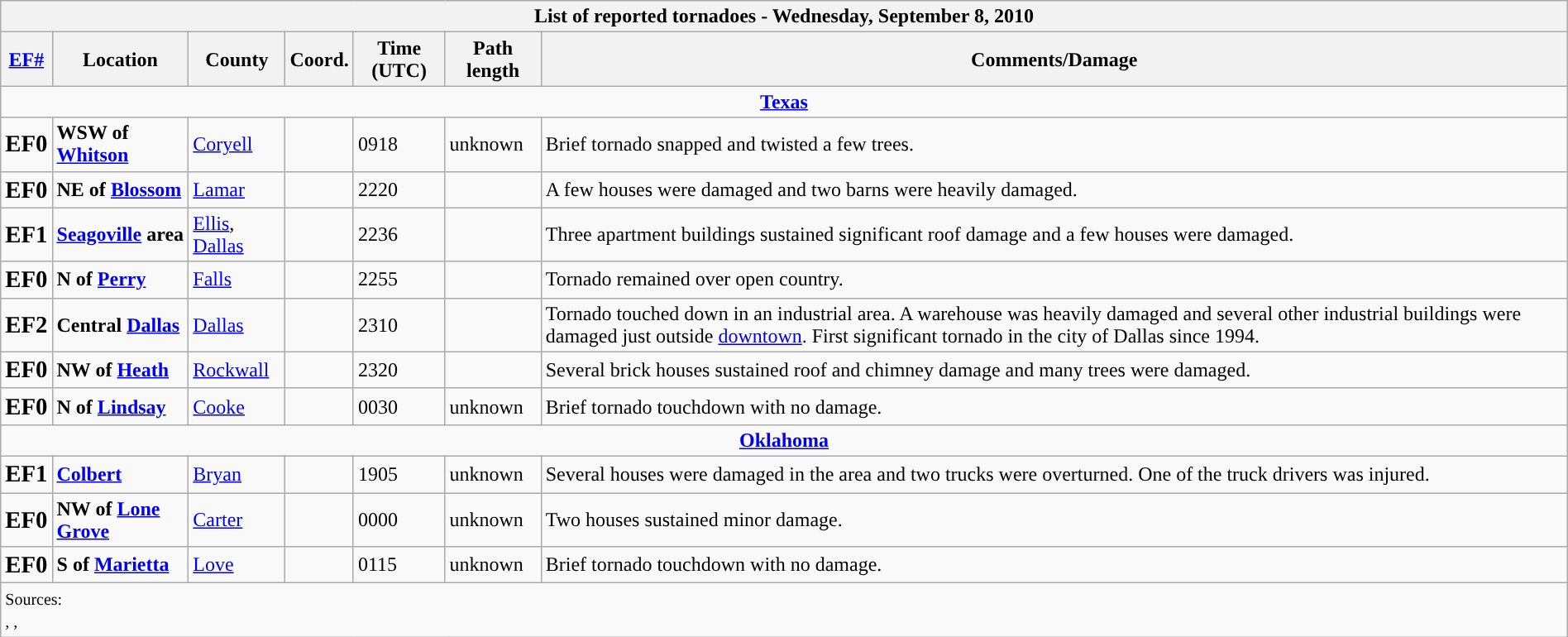<table class="wikitable collapsible" width="100%">
<tr>
<th colspan="7">List of reported tornadoes - Wednesday, September 8, 2010</th>
</tr>
<tr>
<th><a href='#'>EF#</a></th>
<th>Location</th>
<th>County</th>
<th>Coord.</th>
<th>Time (UTC)</th>
<th>Path length</th>
<th>Comments/Damage</th>
</tr>
<tr>
<td colspan="7" align=center><strong><a href='#'>Texas</a></strong></td>
</tr>
<tr>
<td><big><strong>EF0</strong></big></td>
<td><strong>WSW of <a href='#'>Whitson</a></strong></td>
<td><a href='#'>Coryell</a></td>
<td></td>
<td>0918</td>
<td>unknown</td>
<td>Brief tornado snapped and twisted a few trees.</td>
</tr>
<tr>
<td><big><strong>EF0</strong></big></td>
<td><strong>NE of <a href='#'>Blossom</a></strong></td>
<td><a href='#'>Lamar</a></td>
<td></td>
<td>2220</td>
<td></td>
<td>A few houses were damaged and two barns were heavily damaged.</td>
</tr>
<tr>
<td><big><strong>EF1</strong></big></td>
<td><strong><a href='#'>Seagoville</a> area</strong></td>
<td><a href='#'>Ellis</a>, <a href='#'>Dallas</a></td>
<td></td>
<td>2236</td>
<td></td>
<td>Three apartment buildings sustained significant roof damage and a few houses were damaged.</td>
</tr>
<tr>
<td><big><strong>EF0</strong></big></td>
<td><strong>N of <a href='#'>Perry</a></strong></td>
<td><a href='#'>Falls</a></td>
<td></td>
<td>2255</td>
<td></td>
<td>Tornado remained over open country.</td>
</tr>
<tr>
<td><big><strong>EF2</strong></big></td>
<td><strong>Central <a href='#'>Dallas</a></strong></td>
<td><a href='#'>Dallas</a></td>
<td></td>
<td>2310</td>
<td></td>
<td>Tornado touched down in an industrial area. A warehouse was heavily damaged and several other industrial buildings were damaged just outside <a href='#'>downtown</a>. First significant tornado in the city of Dallas since 1994.</td>
</tr>
<tr>
<td><big><strong>EF0</strong></big></td>
<td><strong>NW of <a href='#'>Heath</a></strong></td>
<td><a href='#'>Rockwall</a></td>
<td></td>
<td>2320</td>
<td></td>
<td>Several brick houses sustained roof and chimney damage and many trees were damaged.</td>
</tr>
<tr>
<td><big><strong>EF0</strong></big></td>
<td><strong>N of <a href='#'>Lindsay</a></strong></td>
<td><a href='#'>Cooke</a></td>
<td></td>
<td>0030</td>
<td>unknown</td>
<td>Brief tornado touchdown with no damage.</td>
</tr>
<tr>
<td colspan="7" align=center><strong><a href='#'>Oklahoma</a></strong></td>
</tr>
<tr>
<td><big><strong>EF1</strong></big></td>
<td><strong><a href='#'>Colbert</a></strong></td>
<td><a href='#'>Bryan</a></td>
<td></td>
<td>1905</td>
<td>unknown</td>
<td>Several houses were damaged in the area and two trucks were overturned. One of the truck drivers was injured.</td>
</tr>
<tr>
<td><big><strong>EF0</strong></big></td>
<td><strong>NW of <a href='#'>Lone Grove</a></strong></td>
<td><a href='#'>Carter</a></td>
<td></td>
<td>0000</td>
<td>unknown</td>
<td>Two houses sustained minor damage.</td>
</tr>
<tr>
<td><big><strong>EF0</strong></big></td>
<td><strong>S of <a href='#'>Marietta</a></strong></td>
<td><a href='#'>Love</a></td>
<td></td>
<td>0115</td>
<td>unknown</td>
<td>Brief tornado touchdown with no damage.</td>
</tr>
<tr>
<td colspan="7"><small>Sources:<br>, , </small></td>
</tr>
</table>
